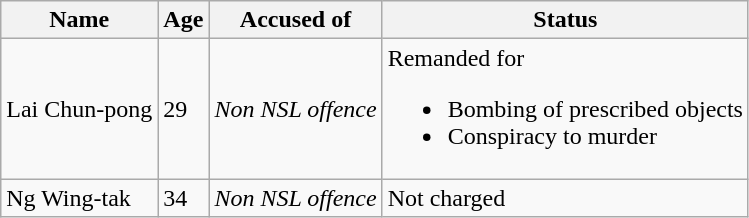<table class="wikitable">
<tr>
<th>Name</th>
<th>Age</th>
<th>Accused of</th>
<th>Status</th>
</tr>
<tr>
<td>Lai Chun-pong</td>
<td>29</td>
<td><em>Non NSL offence</em></td>
<td>Remanded for<br><ul><li>Bombing of prescribed objects</li><li>Conspiracy to murder</li></ul></td>
</tr>
<tr>
<td>Ng Wing-tak</td>
<td>34</td>
<td><em>Non NSL offence</em></td>
<td>Not charged</td>
</tr>
</table>
